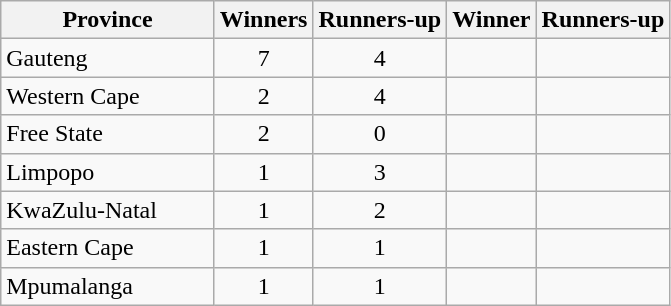<table class="wikitable sortable">
<tr>
<th width=135>Province</th>
<th>Winners</th>
<th>Runners-up</th>
<th>Winner</th>
<th>Runners-up</th>
</tr>
<tr>
<td>Gauteng</td>
<td align=center>7</td>
<td align=center>4</td>
<td></td>
<td></td>
</tr>
<tr>
<td>Western Cape</td>
<td align=center>2</td>
<td align=center>4</td>
<td></td>
<td></td>
</tr>
<tr>
<td>Free State</td>
<td align=center>2</td>
<td align=center>0</td>
<td></td>
<td></td>
</tr>
<tr>
<td>Limpopo</td>
<td align="center">1</td>
<td align="center">3</td>
<td></td>
<td></td>
</tr>
<tr>
<td>KwaZulu-Natal</td>
<td align="center">1</td>
<td align="center">2</td>
<td></td>
<td></td>
</tr>
<tr>
<td>Eastern Cape</td>
<td align=center>1</td>
<td align=center>1</td>
<td></td>
<td></td>
</tr>
<tr>
<td>Mpumalanga</td>
<td align=center>1</td>
<td align=center>1</td>
<td></td>
<td></td>
</tr>
</table>
